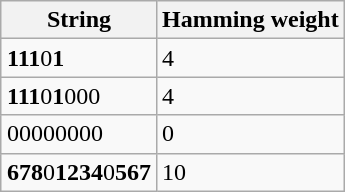<table class="wikitable" align="right">
<tr>
<th>String</th>
<th>Hamming weight</th>
</tr>
<tr>
<td><strong>111</strong>0<strong>1</strong></td>
<td>4</td>
</tr>
<tr>
<td><strong>111</strong>0<strong>1</strong>000</td>
<td>4</td>
</tr>
<tr>
<td>00000000</td>
<td>0</td>
</tr>
<tr>
<td><strong>678</strong>0<strong>1234</strong>0<strong>567</strong></td>
<td>10</td>
</tr>
</table>
